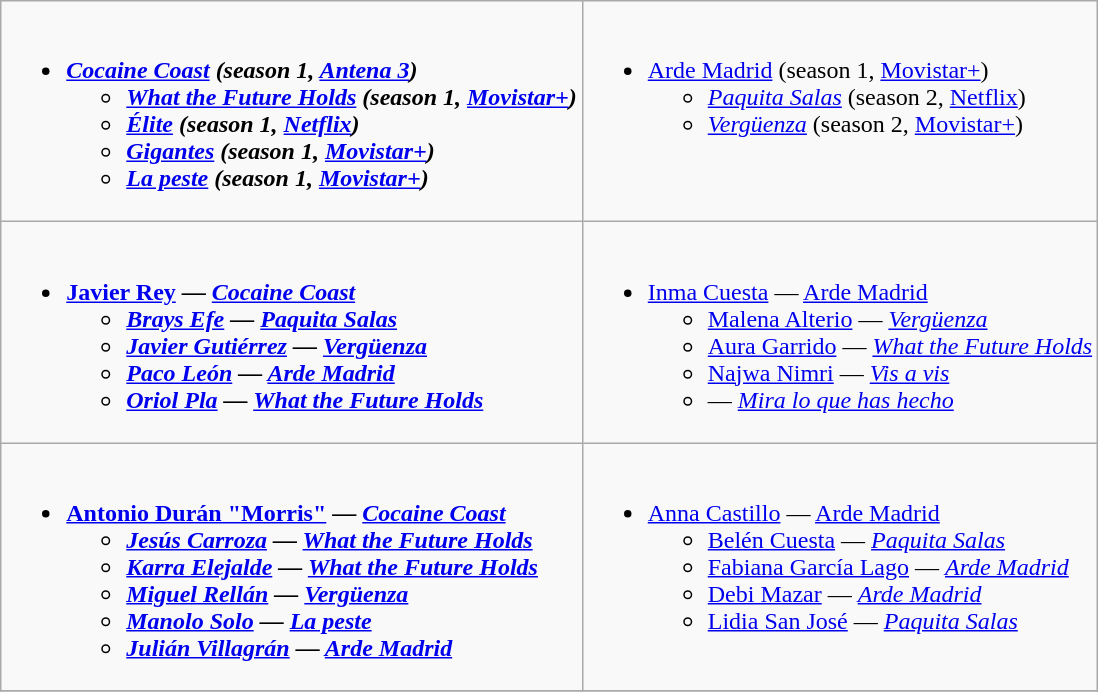<table class=wikitable style="width="100%">
<tr>
<td valign="top" style="width="50%"><br><ul><li><strong><em><a href='#'>Cocaine Coast</a><em> (season 1, <a href='#'>Antena 3</a>)<strong><ul><li></em><a href='#'>What the Future Holds</a><em> (season 1, <a href='#'>Movistar+</a>)</li><li></em><a href='#'>Élite</a><em> (season 1, <a href='#'>Netflix</a>)</li><li></em><a href='#'>Gigantes</a><em> (season 1, <a href='#'>Movistar+</a>)</li><li></em><a href='#'>La peste</a><em> (season 1, <a href='#'>Movistar+</a>)</li></ul></li></ul></td>
<td valign="top" style="width="50%"><br><ul><li></em></strong><a href='#'>Arde Madrid</a></em> (season 1, <a href='#'>Movistar+</a>)</strong><ul><li><em><a href='#'>Paquita Salas</a></em> (season 2, <a href='#'>Netflix</a>)</li><li><em><a href='#'>Vergüenza</a></em> (season 2, <a href='#'>Movistar+</a>)</li></ul></li></ul></td>
</tr>
<tr>
<td valign="top" style="width="50%"><br><ul><li><strong><a href='#'>Javier Rey</a> — <em><a href='#'>Cocaine Coast</a><strong><em><ul><li><a href='#'>Brays Efe</a> — </em><a href='#'>Paquita Salas</a><em></li><li><a href='#'>Javier Gutiérrez</a> — </em><a href='#'>Vergüenza</a><em></li><li><a href='#'>Paco León</a> — </em><a href='#'>Arde Madrid</a><em></li><li><a href='#'>Oriol Pla</a> — </em><a href='#'>What the Future Holds</a><em></li></ul></li></ul></td>
<td valign="top" style="width="50%"><br><ul><li></strong><a href='#'>Inma Cuesta</a> — </em><a href='#'>Arde Madrid</a></em></strong><ul><li><a href='#'>Malena Alterio</a> — <em><a href='#'>Vergüenza</a></em></li><li><a href='#'>Aura Garrido</a> — <em><a href='#'>What the Future Holds</a></em></li><li><a href='#'>Najwa Nimri</a> — <em><a href='#'>Vis a vis</a></em></li><li> — <em><a href='#'>Mira lo que has hecho</a></em></li></ul></li></ul></td>
</tr>
<tr>
<td valign="top" style="width="50%"><br><ul><li><strong><a href='#'>Antonio Durán "Morris"</a> — <em><a href='#'>Cocaine Coast</a><strong><em><ul><li><a href='#'>Jesús Carroza</a> — </em><a href='#'>What the Future Holds</a><em></li><li><a href='#'>Karra Elejalde</a> — </em><a href='#'>What the Future Holds</a><em></li><li><a href='#'>Miguel Rellán</a> — </em><a href='#'>Vergüenza</a><em></li><li><a href='#'>Manolo Solo</a> — </em><a href='#'>La peste</a><em></li><li><a href='#'>Julián Villagrán</a> — </em><a href='#'>Arde Madrid</a><em></li></ul></li></ul></td>
<td valign="top" style="width="50%"><br><ul><li></strong><a href='#'>Anna Castillo</a> — </em><a href='#'>Arde Madrid</a></em></strong><ul><li><a href='#'>Belén Cuesta</a> — <em><a href='#'>Paquita Salas</a></em></li><li><a href='#'>Fabiana García Lago</a> — <em><a href='#'>Arde Madrid</a></em></li><li><a href='#'>Debi Mazar</a> — <em><a href='#'>Arde Madrid</a></em></li><li><a href='#'>Lidia San José</a> — <em><a href='#'>Paquita Salas</a></em></li></ul></li></ul></td>
</tr>
<tr>
</tr>
</table>
